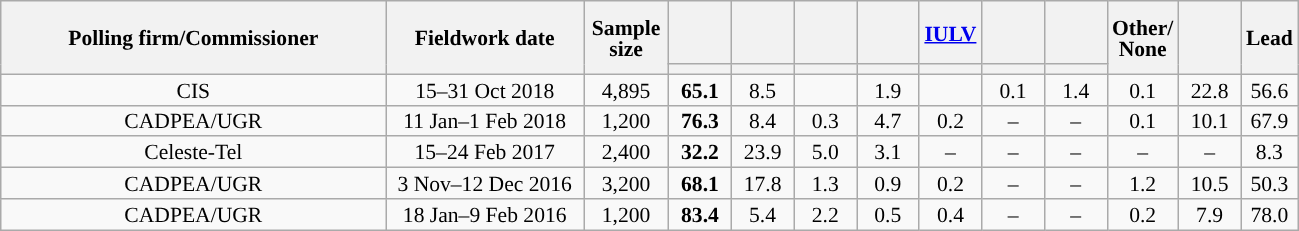<table class="wikitable collapsible collapsed" style="text-align:center; font-size:90%; line-height:14px;">
<tr style="height:42px;">
<th style="width:250px;" rowspan="2">Polling firm/Commissioner</th>
<th style="width:125px;" rowspan="2">Fieldwork date</th>
<th style="width:50px;" rowspan="2">Sample size</th>
<th style="width:35px;"></th>
<th style="width:35px;"></th>
<th style="width:35px;"></th>
<th style="width:35px;"></th>
<th style="width:35px;"><a href='#'>IULV</a></th>
<th style="width:35px;"></th>
<th style="width:35px;"></th>
<th style="width:35px;" rowspan="2">Other/<br>None</th>
<th style="width:35px;" rowspan="2"></th>
<th style="width:30px;" rowspan="2">Lead</th>
</tr>
<tr>
<th style="color:inherit;background:"></th>
<th style="color:inherit;background:"></th>
<th style="color:inherit;background:"></th>
<th style="color:inherit;background:"></th>
<th style="color:inherit;background:"></th>
<th style="color:inherit;background:"></th>
<th style="color:inherit;background:"></th>
</tr>
<tr>
<td>CIS</td>
<td>15–31 Oct 2018</td>
<td>4,895</td>
<td><strong>65.1</strong></td>
<td>8.5</td>
<td></td>
<td>1.9</td>
<td></td>
<td>0.1</td>
<td>1.4</td>
<td>0.1</td>
<td>22.8</td>
<td style="background:">56.6</td>
</tr>
<tr>
<td>CADPEA/UGR</td>
<td>11 Jan–1 Feb 2018</td>
<td>1,200</td>
<td><strong>76.3</strong></td>
<td>8.4</td>
<td>0.3</td>
<td>4.7</td>
<td>0.2</td>
<td>–</td>
<td>–</td>
<td>0.1</td>
<td>10.1</td>
<td style="background:">67.9</td>
</tr>
<tr>
<td>Celeste-Tel</td>
<td>15–24 Feb 2017</td>
<td>2,400</td>
<td><strong>32.2</strong></td>
<td>23.9</td>
<td>5.0</td>
<td>3.1</td>
<td>–</td>
<td>–</td>
<td>–</td>
<td>–</td>
<td>–</td>
<td style="background:">8.3</td>
</tr>
<tr>
<td>CADPEA/UGR</td>
<td>3 Nov–12 Dec 2016</td>
<td>3,200</td>
<td><strong>68.1</strong></td>
<td>17.8</td>
<td>1.3</td>
<td>0.9</td>
<td>0.2</td>
<td>–</td>
<td>–</td>
<td>1.2</td>
<td>10.5</td>
<td style="background:">50.3</td>
</tr>
<tr>
<td>CADPEA/UGR</td>
<td>18 Jan–9 Feb 2016</td>
<td>1,200</td>
<td><strong>83.4</strong></td>
<td>5.4</td>
<td>2.2</td>
<td>0.5</td>
<td>0.4</td>
<td>–</td>
<td>–</td>
<td>0.2</td>
<td>7.9</td>
<td style="background:">78.0</td>
</tr>
</table>
